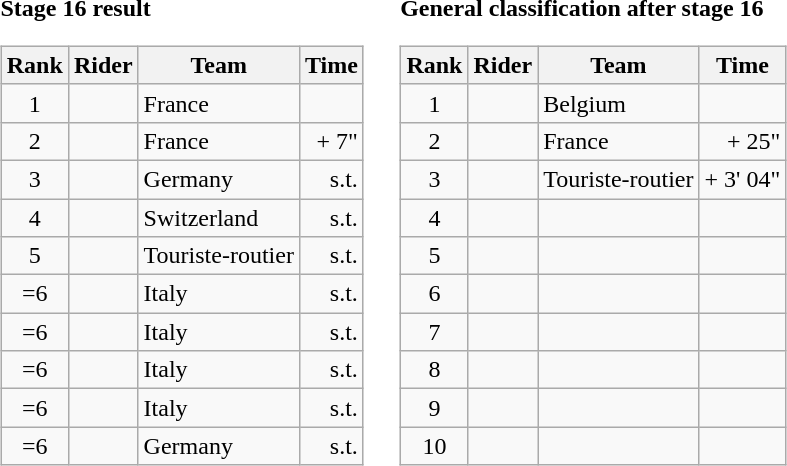<table>
<tr>
<td><strong>Stage 16 result</strong><br><table class="wikitable">
<tr>
<th scope="col">Rank</th>
<th scope="col">Rider</th>
<th scope="col">Team</th>
<th scope="col">Time</th>
</tr>
<tr>
<td style="text-align:center;">1</td>
<td></td>
<td>France</td>
<td style="text-align:right;"></td>
</tr>
<tr>
<td style="text-align:center;">2</td>
<td></td>
<td>France</td>
<td style="text-align:right;">+ 7"</td>
</tr>
<tr>
<td style="text-align:center;">3</td>
<td></td>
<td>Germany</td>
<td style="text-align:right;">s.t.</td>
</tr>
<tr>
<td style="text-align:center;">4</td>
<td></td>
<td>Switzerland</td>
<td style="text-align:right;">s.t.</td>
</tr>
<tr>
<td style="text-align:center;">5</td>
<td></td>
<td>Touriste-routier</td>
<td style="text-align:right;">s.t.</td>
</tr>
<tr>
<td style="text-align:center;">=6</td>
<td></td>
<td>Italy</td>
<td style="text-align:right;">s.t.</td>
</tr>
<tr>
<td style="text-align:center;">=6</td>
<td></td>
<td>Italy</td>
<td style="text-align:right;">s.t.</td>
</tr>
<tr>
<td style="text-align:center;">=6</td>
<td></td>
<td>Italy</td>
<td style="text-align:right;">s.t.</td>
</tr>
<tr>
<td style="text-align:center;">=6</td>
<td></td>
<td>Italy</td>
<td style="text-align:right;">s.t.</td>
</tr>
<tr>
<td style="text-align:center;">=6</td>
<td></td>
<td>Germany</td>
<td style="text-align:right;">s.t.</td>
</tr>
</table>
</td>
<td></td>
<td><strong>General classification after stage 16</strong><br><table class="wikitable">
<tr>
<th scope="col">Rank</th>
<th scope="col">Rider</th>
<th scope="col">Team</th>
<th scope="col">Time</th>
</tr>
<tr>
<td style="text-align:center;">1</td>
<td></td>
<td>Belgium</td>
<td style="text-align:right;"></td>
</tr>
<tr>
<td style="text-align:center;">2</td>
<td></td>
<td>France</td>
<td style="text-align:right;">+ 25"</td>
</tr>
<tr>
<td style="text-align:center;">3</td>
<td></td>
<td>Touriste-routier</td>
<td style="text-align:right;">+ 3' 04"</td>
</tr>
<tr>
<td style="text-align:center;">4</td>
<td></td>
<td></td>
<td></td>
</tr>
<tr>
<td style="text-align:center;">5</td>
<td></td>
<td></td>
<td></td>
</tr>
<tr>
<td style="text-align:center;">6</td>
<td></td>
<td></td>
<td></td>
</tr>
<tr>
<td style="text-align:center;">7</td>
<td></td>
<td></td>
<td></td>
</tr>
<tr>
<td style="text-align:center;">8</td>
<td></td>
<td></td>
<td></td>
</tr>
<tr>
<td style="text-align:center;">9</td>
<td></td>
<td></td>
<td></td>
</tr>
<tr>
<td style="text-align:center;">10</td>
<td></td>
<td></td>
<td></td>
</tr>
</table>
</td>
</tr>
</table>
